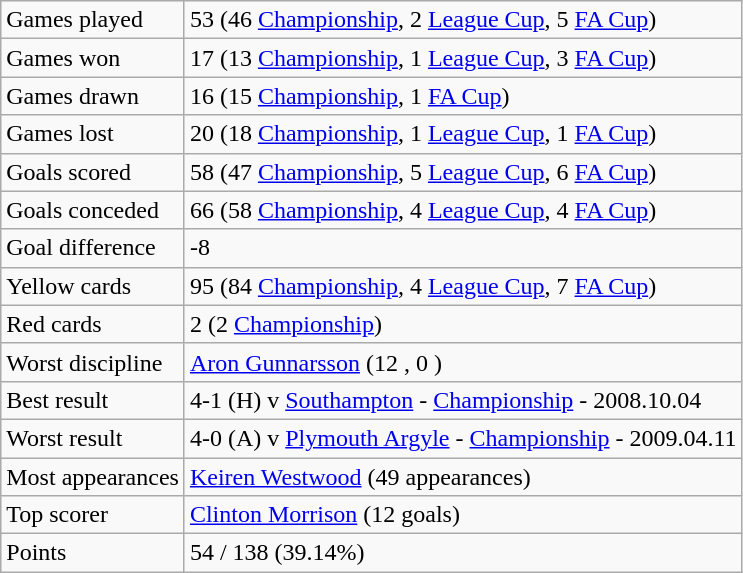<table class="wikitable">
<tr>
<td>Games played</td>
<td>53 (46 <a href='#'>Championship</a>, 2 <a href='#'>League Cup</a>, 5 <a href='#'>FA Cup</a>)</td>
</tr>
<tr>
<td>Games won</td>
<td>17  (13 <a href='#'>Championship</a>, 1 <a href='#'>League Cup</a>, 3 <a href='#'>FA Cup</a>)</td>
</tr>
<tr>
<td>Games drawn</td>
<td>16  (15 <a href='#'>Championship</a>, 1 <a href='#'>FA Cup</a>)</td>
</tr>
<tr>
<td>Games lost</td>
<td>20  (18 <a href='#'>Championship</a>, 1 <a href='#'>League Cup</a>, 1 <a href='#'>FA Cup</a>)</td>
</tr>
<tr>
<td>Goals scored</td>
<td>58  (47 <a href='#'>Championship</a>, 5 <a href='#'>League Cup</a>, 6 <a href='#'>FA Cup</a>)</td>
</tr>
<tr>
<td>Goals conceded</td>
<td>66  (58 <a href='#'>Championship</a>, 4 <a href='#'>League Cup</a>, 4 <a href='#'>FA Cup</a>)</td>
</tr>
<tr>
<td>Goal difference</td>
<td>-8</td>
</tr>
<tr>
<td>Yellow cards</td>
<td>95  (84 <a href='#'>Championship</a>, 4 <a href='#'>League Cup</a>, 7 <a href='#'>FA Cup</a>)</td>
</tr>
<tr>
<td>Red cards</td>
<td>2  (2 <a href='#'>Championship</a>)</td>
</tr>
<tr>
<td>Worst discipline</td>
<td> <a href='#'>Aron Gunnarsson</a> (12 , 0 )</td>
</tr>
<tr>
<td>Best result</td>
<td>4-1 (H) v <a href='#'>Southampton</a> - <a href='#'>Championship</a> - 2008.10.04</td>
</tr>
<tr>
<td>Worst result</td>
<td>4-0 (A) v <a href='#'>Plymouth Argyle</a> - <a href='#'>Championship</a> - 2009.04.11</td>
</tr>
<tr>
<td>Most appearances</td>
<td> <a href='#'>Keiren Westwood</a> (49 appearances)</td>
</tr>
<tr>
<td>Top scorer</td>
<td> <a href='#'>Clinton Morrison</a> (12 goals)</td>
</tr>
<tr>
<td>Points</td>
<td>54 / 138 (39.14%)</td>
</tr>
</table>
